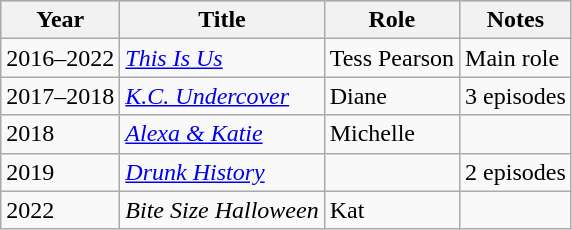<table class="wikitable">
<tr style="background:#ccc; text-align:center;">
<th>Year</th>
<th>Title</th>
<th>Role</th>
<th>Notes</th>
</tr>
<tr>
<td>2016–2022</td>
<td><em><a href='#'>This Is Us</a></em></td>
<td>Tess Pearson</td>
<td>Main role</td>
</tr>
<tr>
<td>2017–2018</td>
<td><em><a href='#'>K.C. Undercover</a></em></td>
<td>Diane</td>
<td>3 episodes</td>
</tr>
<tr>
<td>2018</td>
<td><em><a href='#'>Alexa & Katie</a></em></td>
<td>Michelle</td>
<td></td>
</tr>
<tr>
<td>2019</td>
<td><em><a href='#'>Drunk History</a></em></td>
<td></td>
<td>2 episodes</td>
</tr>
<tr>
<td>2022</td>
<td><em>Bite Size Halloween</em></td>
<td>Kat</td>
<td></td>
</tr>
</table>
